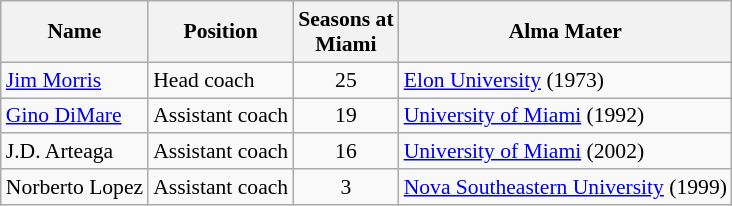<table class="wikitable" border="1" style="font-size:90%;">
<tr>
<th>Name</th>
<th>Position</th>
<th>Seasons at<br>Miami</th>
<th>Alma Mater</th>
</tr>
<tr>
<td><a href='#'>Jim Morris</a></td>
<td>Head coach</td>
<td align=center>25</td>
<td><a href='#'>Elon University</a> (1973)</td>
</tr>
<tr>
<td><a href='#'>Gino DiMare</a></td>
<td>Assistant coach</td>
<td align=center>19</td>
<td><a href='#'>University of Miami</a> (1992)</td>
</tr>
<tr>
<td>J.D. Arteaga</td>
<td>Assistant coach</td>
<td align=center>16</td>
<td><a href='#'>University of Miami</a> (2002)</td>
</tr>
<tr>
<td>Norberto Lopez</td>
<td>Assistant coach</td>
<td align=center>3</td>
<td><a href='#'>Nova Southeastern University</a> (1999)</td>
</tr>
</table>
